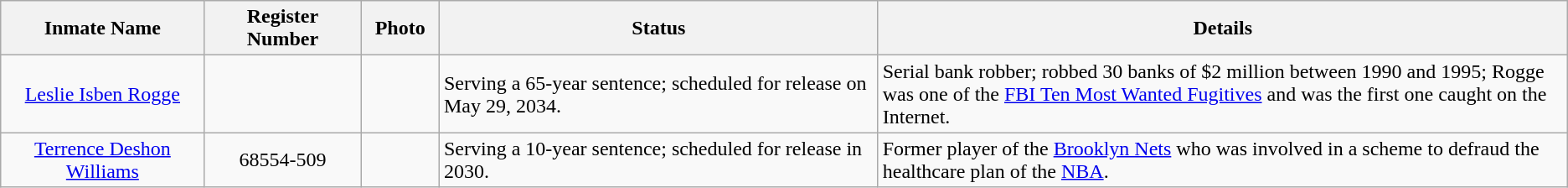<table class="wikitable sortable">
<tr>
<th width=13%>Inmate Name</th>
<th width=10%>Register Number</th>
<th width=5%>Photo</th>
<th width=28%>Status</th>
<th width=49%>Details</th>
</tr>
<tr>
<td style="text-align:center;"><a href='#'>Leslie Isben Rogge</a></td>
<td style="text-align:center;"></td>
<td></td>
<td>Serving a 65-year sentence; scheduled for release on May 29, 2034.</td>
<td>Serial bank robber; robbed 30 banks of $2 million between 1990 and 1995; Rogge was one of the <a href='#'>FBI Ten Most Wanted Fugitives</a> and was the first one caught on the Internet.</td>
</tr>
<tr>
<td style="text-align:center;"><a href='#'>Terrence Deshon Williams</a></td>
<td style="text-align:center;">68554-509</td>
<td></td>
<td>Serving a 10-year sentence; scheduled for release in 2030.</td>
<td>Former player of the <a href='#'>Brooklyn Nets</a> who was involved in a scheme to defraud the healthcare plan of the <a href='#'>NBA</a>.</td>
</tr>
</table>
